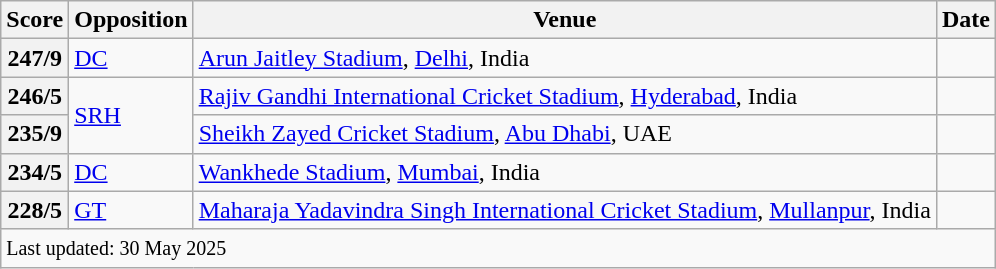<table class="wikitable">
<tr>
<th><strong>Score</strong></th>
<th><strong>Opposition</strong></th>
<th><strong>Venue</strong></th>
<th><strong>Date</strong></th>
</tr>
<tr>
<th>247/9</th>
<td><a href='#'>DC</a></td>
<td><a href='#'>Arun Jaitley Stadium</a>, <a href='#'>Delhi</a>, India</td>
<td></td>
</tr>
<tr>
<th>246/5</th>
<td rowspan=2><a href='#'>SRH</a></td>
<td><a href='#'>Rajiv Gandhi International Cricket Stadium</a>, <a href='#'>Hyderabad</a>, India</td>
<td></td>
</tr>
<tr>
<th>235/9</th>
<td><a href='#'>Sheikh Zayed Cricket Stadium</a>, <a href='#'>Abu Dhabi</a>, UAE</td>
<td></td>
</tr>
<tr>
<th>234/5</th>
<td><a href='#'>DC</a></td>
<td><a href='#'>Wankhede Stadium</a>, <a href='#'>Mumbai</a>, India</td>
<td></td>
</tr>
<tr>
<th>228/5</th>
<td><a href='#'>GT</a></td>
<td><a href='#'>Maharaja Yadavindra Singh International Cricket Stadium</a>, <a href='#'>Mullanpur</a>, India</td>
<td></td>
</tr>
<tr class=sortbottom>
<td colspan="4"><small>Last updated: 30 May 2025</small></td>
</tr>
</table>
